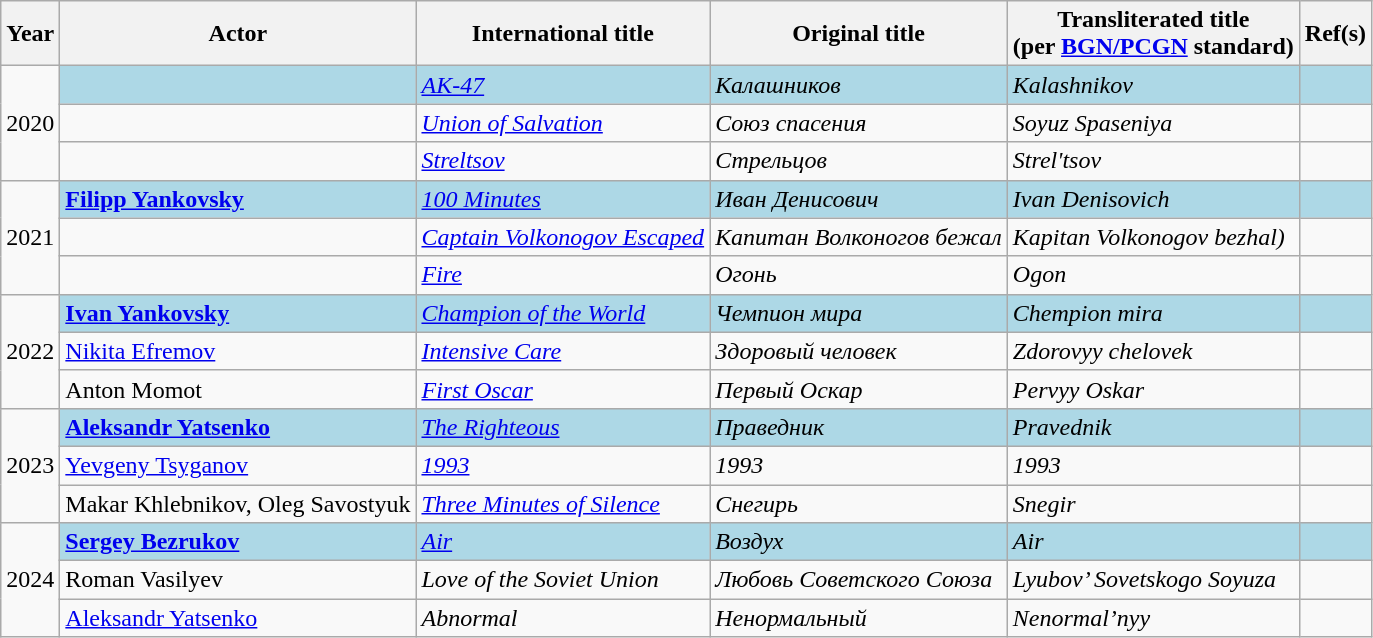<table class="wikitable sortable">
<tr>
<th>Year</th>
<th>Actor</th>
<th>International title</th>
<th>Original title</th>
<th>Transliterated title<br>(per <a href='#'>BGN/PCGN</a> standard)</th>
<th class="unsortable">Ref(s)</th>
</tr>
<tr>
<td rowspan="3">2020</td>
<td style="background-color:lightblue"><strong></strong></td>
<td style="background-color:lightblue"><em><a href='#'>AK-47</a></em></td>
<td style="background-color:lightblue"><em>Калашников</em></td>
<td style="background-color:lightblue"><em>Kalashnikov</em></td>
<td style="background-color:lightblue"></td>
</tr>
<tr>
<td></td>
<td><em><a href='#'>Union of Salvation</a></em></td>
<td><em>Союз спасения</em></td>
<td><em>Soyuz Spaseniya</em></td>
<td></td>
</tr>
<tr>
<td></td>
<td><em><a href='#'>Streltsov</a></em></td>
<td><em>Стрельцов</em></td>
<td><em>Strel'tsov</em></td>
<td></td>
</tr>
<tr>
<td rowspan="3">2021</td>
<td style="background-color:lightblue"><strong><a href='#'>Filipp Yankovsky</a></strong></td>
<td style="background-color:lightblue"><em><a href='#'>100 Minutes</a></em></td>
<td style="background-color:lightblue"><em>Иван Денисович</em></td>
<td style="background-color:lightblue"><em>Ivan Denisovich</em></td>
<td style="background-color:lightblue"></td>
</tr>
<tr>
<td></td>
<td><em><a href='#'>Captain Volkonogov Escaped</a></em></td>
<td><em>Капитан Волконогов бежал</em></td>
<td><em>Kapitan Volkonogov bezhal)</em></td>
<td></td>
</tr>
<tr>
<td></td>
<td><em><a href='#'>Fire</a></em></td>
<td><em>Огонь</em></td>
<td><em>Ogon</em></td>
<td></td>
</tr>
<tr>
<td rowspan="3">2022</td>
<td style="background-color:lightblue"><strong><a href='#'>Ivan Yankovsky</a></strong></td>
<td style="background-color:lightblue"><em><a href='#'>Champion of the World</a></em></td>
<td style="background-color:lightblue"><em>Чемпион мира</em></td>
<td style="background-color:lightblue"><em>Chempion mira</em></td>
<td style="background-color:lightblue"></td>
</tr>
<tr>
<td><a href='#'>Nikita Efremov</a></td>
<td><em><a href='#'>Intensive Care</a></em></td>
<td><em>Здоровый человек</em></td>
<td><em>Zdorovyy chelovek</em></td>
<td></td>
</tr>
<tr>
<td>Anton Momot</td>
<td><em><a href='#'>First Oscar</a></em></td>
<td><em>Первый Оскар</em></td>
<td><em>Pervyy Oskar</em></td>
<td></td>
</tr>
<tr>
<td rowspan="3">2023</td>
<td style="background-color:lightblue"><strong><a href='#'>Aleksandr Yatsenko</a></strong></td>
<td style="background-color:lightblue"><em><a href='#'>The Righteous</a></em></td>
<td style="background-color:lightblue"><em>Праведник</em></td>
<td style="background-color:lightblue"><em>Pravednik</em></td>
<td style="background-color:lightblue"></td>
</tr>
<tr>
<td><a href='#'>Yevgeny Tsyganov</a></td>
<td><em><a href='#'>1993</a></em></td>
<td><em>1993</em></td>
<td><em>1993</em></td>
<td></td>
</tr>
<tr>
<td>Makar Khlebnikov, Oleg Savostyuk</td>
<td><em><a href='#'>Three Minutes of Silence</a></em></td>
<td><em>Снегирь</em></td>
<td><em>Snegir</em></td>
<td></td>
</tr>
<tr>
<td rowspan="3">2024</td>
<td style="background-color:lightblue"><strong><a href='#'>Sergey Bezrukov</a></strong></td>
<td style="background-color:lightblue"><em><a href='#'>Air</a></em></td>
<td style="background-color:lightblue"><em>Воздух</em></td>
<td style="background-color:lightblue"><em>Air</em></td>
<td style="background-color:lightblue"></td>
</tr>
<tr>
<td>Roman Vasilyev</td>
<td><em>Love of the Soviet Union</em></td>
<td><em>Любовь Советского Союза</em></td>
<td><em>Lyubov’ Sovetskogo Soyuza</em></td>
<td></td>
</tr>
<tr>
<td><a href='#'>Aleksandr Yatsenko</a></td>
<td><em>Abnormal</em></td>
<td><em>Ненормальный</em></td>
<td><em>Nenormal’nyy</em></td>
<td></td>
</tr>
</table>
